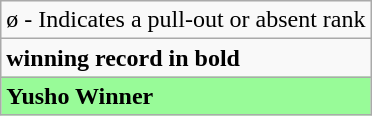<table class="wikitable">
<tr>
<td>ø - Indicates a pull-out or absent rank</td>
</tr>
<tr>
<td><strong>winning record in bold</strong></td>
</tr>
<tr>
<td style="background: PaleGreen;"><strong>Yusho Winner</strong></td>
</tr>
</table>
